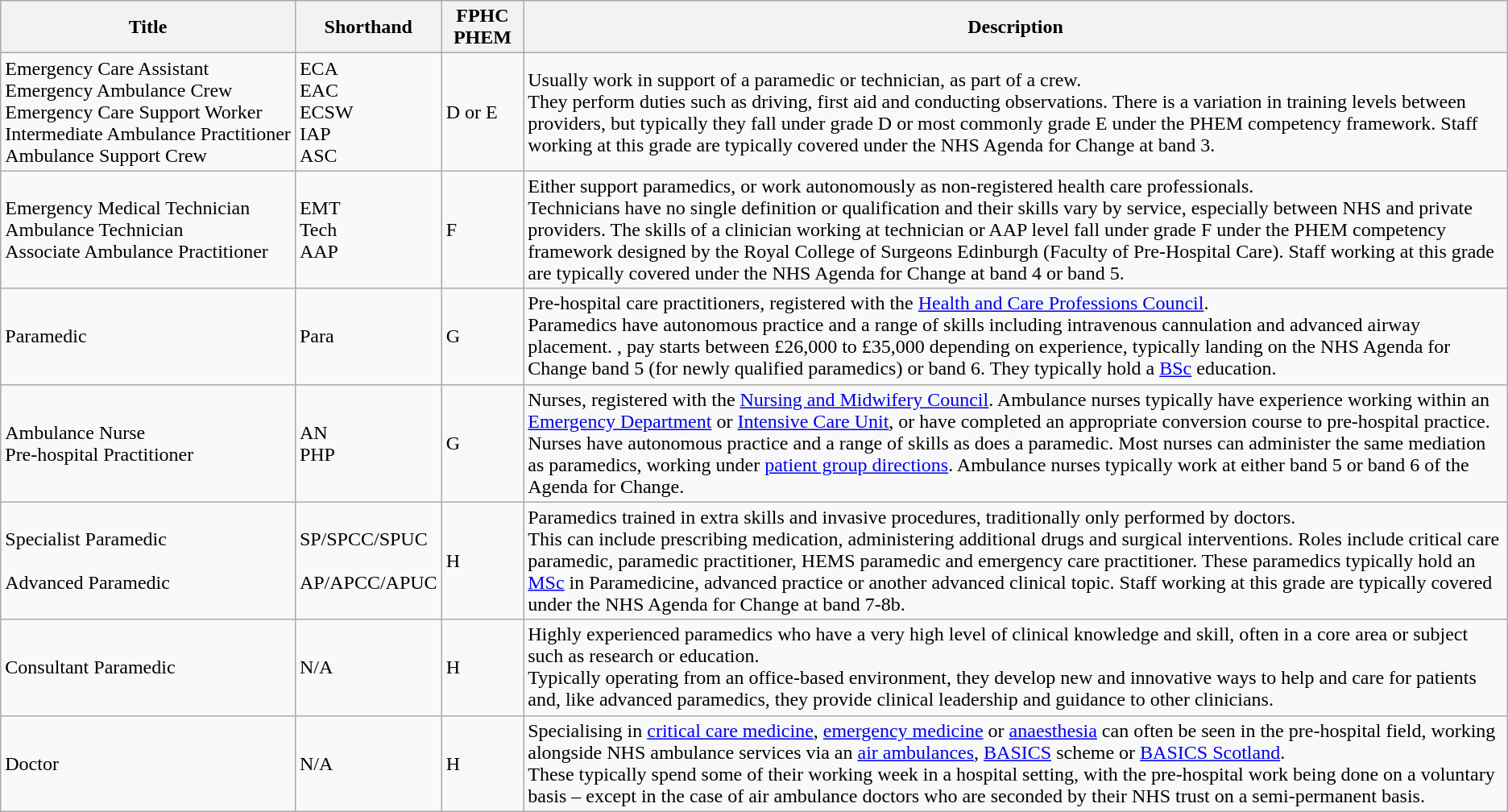<table class="wikitable">
<tr>
<th>Title</th>
<th>Shorthand</th>
<th>FPHC PHEM</th>
<th>Description</th>
</tr>
<tr>
<td style="white-space: nowrap;">Emergency Care Assistant<br>Emergency Ambulance Crew<br>Emergency Care Support Worker<br>Intermediate Ambulance Practitioner<br>Ambulance Support Crew</td>
<td>ECA<br>EAC<br>ECSW<br>IAP<br>ASC</td>
<td>D or E</td>
<td>Usually work in support of a paramedic or technician, as part of a crew.<br>They perform duties such as driving, first aid and conducting observations. There is a variation in training levels between providers, but typically they fall under grade D or most commonly grade E under the PHEM competency framework. Staff working at this grade are typically covered under the NHS Agenda for Change at band 3.</td>
</tr>
<tr>
<td style="white-space: nowrap;">Emergency Medical Technician<br>Ambulance Technician<br>Associate Ambulance Practitioner</td>
<td>EMT<br>Tech<br>AAP</td>
<td>F</td>
<td>Either support paramedics, or work autonomously as non-registered health care professionals.<br>Technicians have no single definition or qualification and their skills vary by service, especially between NHS and private providers. The skills of a clinician working at technician or AAP level fall under grade F under the PHEM competency framework designed by the Royal College of Surgeons Edinburgh (Faculty of Pre-Hospital Care). Staff working at this grade are typically covered under the NHS Agenda for Change at band 4 or band 5.</td>
</tr>
<tr>
<td>Paramedic</td>
<td>Para</td>
<td>G</td>
<td>Pre-hospital care practitioners, registered with the <a href='#'>Health and Care Professions Council</a>.<br>Paramedics have autonomous practice and a range of skills including intravenous cannulation and advanced airway placement. , pay starts between £26,000 to £35,000 depending on experience, typically landing on the NHS Agenda for Change band 5 (for newly qualified paramedics) or band 6. They typically hold a <a href='#'>BSc</a> education.</td>
</tr>
<tr>
<td>Ambulance Nurse<br>Pre-hospital Practitioner</td>
<td>AN<br>PHP</td>
<td>G</td>
<td>Nurses, registered with the <a href='#'>Nursing and Midwifery Council</a>. Ambulance nurses typically have experience working within an <a href='#'>Emergency Department</a> or <a href='#'>Intensive Care Unit</a>, or have completed an appropriate conversion course to pre-hospital practice.<br>Nurses have autonomous practice and a range of skills as does a paramedic. Most nurses can administer the same mediation as paramedics, working under <a href='#'>patient group directions</a>. Ambulance nurses typically work at either band 5 or band 6 of the Agenda for Change.</td>
</tr>
<tr>
<td style="white-space: nowrap;">Specialist Paramedic<br><br>Advanced Paramedic</td>
<td>SP/SPCC/SPUC<br><br>AP/APCC/APUC</td>
<td>H</td>
<td>Paramedics trained in extra skills and invasive procedures, traditionally only performed by doctors.<br>This can include prescribing medication, administering additional drugs and surgical interventions. Roles include critical care paramedic, paramedic practitioner, HEMS paramedic and emergency care practitioner. These paramedics typically hold an <a href='#'>MSc</a> in Paramedicine, advanced practice or another advanced clinical topic. Staff working at this grade are typically covered under the NHS Agenda for Change at band 7-8b.</td>
</tr>
<tr>
<td>Consultant Paramedic</td>
<td>N/A</td>
<td>H</td>
<td>Highly experienced paramedics who have a very high level of clinical knowledge and skill, often in a core area or subject such as research or education.<br>Typically operating from an office-based environment, they develop new and innovative ways to help and care for patients and, like advanced paramedics, they provide clinical leadership and guidance to other clinicians.</td>
</tr>
<tr>
<td>Doctor</td>
<td>N/A</td>
<td>H</td>
<td>Specialising in <a href='#'>critical care medicine</a>, <a href='#'>emergency medicine</a> or <a href='#'>anaesthesia</a> can often be seen in the pre-hospital field, working alongside NHS ambulance services via an <a href='#'>air ambulances</a>, <a href='#'>BASICS</a> scheme or <a href='#'>BASICS Scotland</a>.<br>These typically spend some of their working week in a hospital setting, with the pre-hospital work being done on a voluntary basis – except in the case of air ambulance doctors who are seconded by their NHS trust on a semi-permanent basis.</td>
</tr>
</table>
